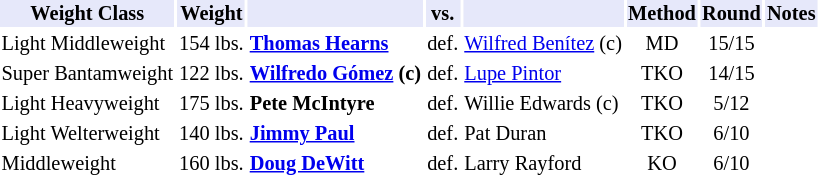<table class="toccolours" style="font-size: 85%;">
<tr>
<th style="background:#e6e8fa; color:#000; text-align:center;">Weight Class</th>
<th style="background:#e6e8fa; color:#000; text-align:center;">Weight</th>
<th style="background:#e6e8fa; color:#000; text-align:center;"></th>
<th style="background:#e6e8fa; color:#000; text-align:center;">vs.</th>
<th style="background:#e6e8fa; color:#000; text-align:center;"></th>
<th style="background:#e6e8fa; color:#000; text-align:center;">Method</th>
<th style="background:#e6e8fa; color:#000; text-align:center;">Round</th>
<th style="background:#e6e8fa; color:#000; text-align:center;">Notes</th>
</tr>
<tr>
<td>Light Middleweight</td>
<td>154 lbs.</td>
<td><strong><a href='#'>Thomas Hearns</a></strong></td>
<td>def.</td>
<td><a href='#'>Wilfred Benítez</a> (c)</td>
<td align=center>MD</td>
<td align=center>15/15</td>
<td></td>
</tr>
<tr>
<td>Super Bantamweight</td>
<td>122 lbs.</td>
<td><strong><a href='#'>Wilfredo Gómez</a> (c)</strong></td>
<td>def.</td>
<td><a href='#'>Lupe Pintor</a></td>
<td align=center>TKO</td>
<td align=center>14/15</td>
<td></td>
</tr>
<tr>
<td>Light Heavyweight</td>
<td>175 lbs.</td>
<td><strong>Pete McIntyre</strong></td>
<td>def.</td>
<td>Willie Edwards (c)</td>
<td align=center>TKO</td>
<td align=center>5/12</td>
<td></td>
</tr>
<tr>
<td>Light Welterweight</td>
<td>140 lbs.</td>
<td><strong><a href='#'>Jimmy Paul</a></strong></td>
<td>def.</td>
<td>Pat Duran</td>
<td align=center>TKO</td>
<td align=center>6/10</td>
</tr>
<tr>
<td>Middleweight</td>
<td>160 lbs.</td>
<td><strong><a href='#'>Doug DeWitt</a></strong></td>
<td>def.</td>
<td>Larry Rayford</td>
<td align=center>KO</td>
<td align=center>6/10</td>
</tr>
</table>
